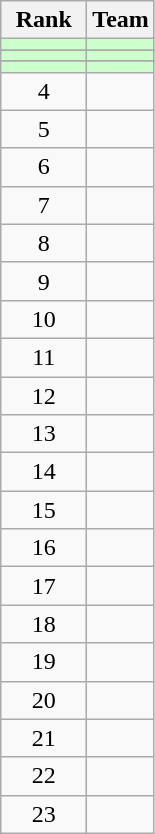<table class="wikitable" style="text-align: center">
<tr>
<th width=50>Rank</th>
<th>Team</th>
</tr>
<tr bgcolor=#ccffcc>
<td></td>
<td align=left></td>
</tr>
<tr>
</tr>
<tr bgcolor=#ccffcc>
<td></td>
<td align=left></td>
</tr>
<tr>
</tr>
<tr bgcolor=#ccffcc>
<td></td>
<td align=left></td>
</tr>
<tr>
<td>4</td>
<td align=left></td>
</tr>
<tr>
<td>5</td>
<td align=left></td>
</tr>
<tr>
<td>6</td>
<td align=left></td>
</tr>
<tr>
<td>7</td>
<td align=left></td>
</tr>
<tr>
<td>8</td>
<td align=left></td>
</tr>
<tr>
<td>9</td>
<td align=left></td>
</tr>
<tr>
<td>10</td>
<td align=left></td>
</tr>
<tr>
<td>11</td>
<td align=left></td>
</tr>
<tr>
<td>12</td>
<td align=left></td>
</tr>
<tr>
<td>13</td>
<td align=left></td>
</tr>
<tr>
<td>14</td>
<td align=left></td>
</tr>
<tr>
<td>15</td>
<td align=left></td>
</tr>
<tr>
<td>16</td>
<td align=left></td>
</tr>
<tr>
<td>17</td>
<td align=left></td>
</tr>
<tr>
<td>18</td>
<td align=left></td>
</tr>
<tr>
<td>19</td>
<td align=left></td>
</tr>
<tr>
<td>20</td>
<td align=left></td>
</tr>
<tr>
<td>21</td>
<td align=left></td>
</tr>
<tr>
<td>22</td>
<td align=left></td>
</tr>
<tr>
<td>23</td>
<td align=left></td>
</tr>
</table>
